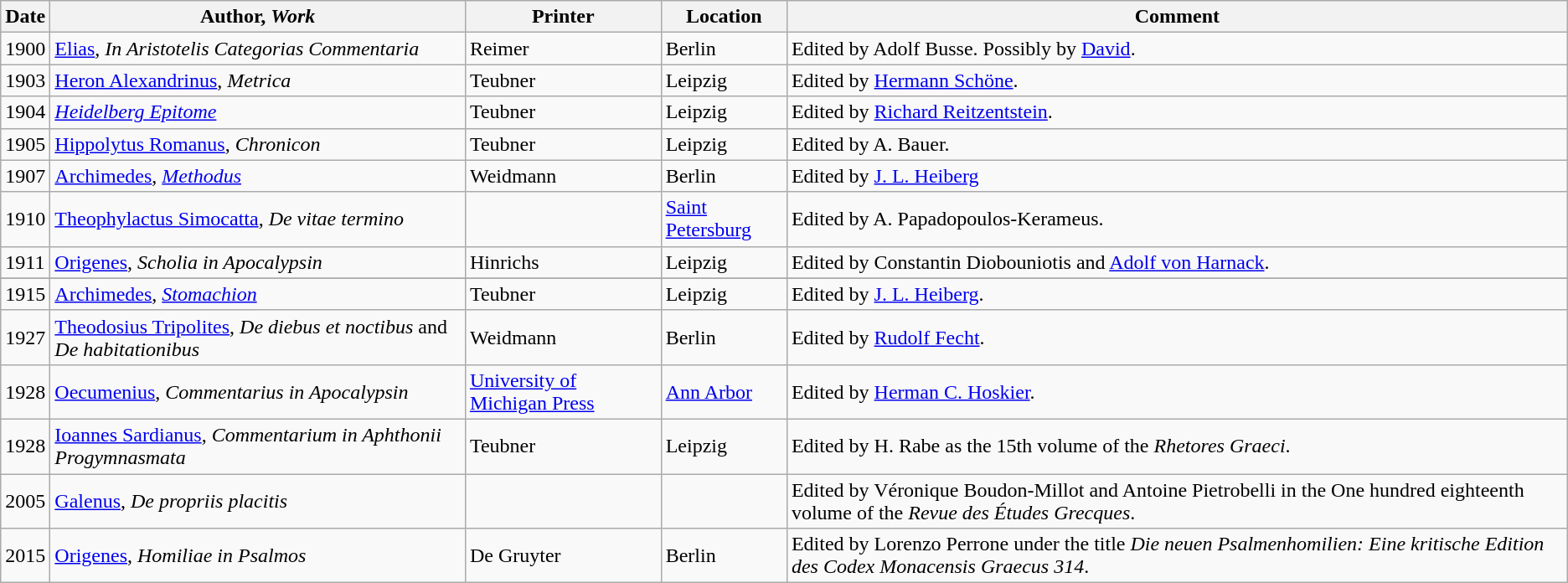<table class="wikitable sortable">
<tr>
<th>Date</th>
<th>Author, <em>Work</em></th>
<th>Printer</th>
<th>Location</th>
<th>Comment</th>
</tr>
<tr>
<td>1900</td>
<td><a href='#'>Elias</a>, <em>In Aristotelis Categorias Commentaria</em></td>
<td>Reimer</td>
<td>Berlin</td>
<td>Edited by Adolf Busse. Possibly by <a href='#'>David</a>.</td>
</tr>
<tr>
<td>1903</td>
<td><a href='#'>Heron Alexandrinus</a>, <em>Metrica</em></td>
<td>Teubner</td>
<td>Leipzig</td>
<td>Edited by <a href='#'>Hermann Schöne</a>.</td>
</tr>
<tr>
<td>1904</td>
<td><em><a href='#'>Heidelberg Epitome</a></em></td>
<td>Teubner</td>
<td>Leipzig</td>
<td>Edited by <a href='#'>Richard Reitzentstein</a>.</td>
</tr>
<tr>
<td>1905</td>
<td><a href='#'>Hippolytus Romanus</a>, <em>Chronicon</em></td>
<td>Teubner</td>
<td>Leipzig</td>
<td>Edited by A. Bauer.</td>
</tr>
<tr>
<td>1907</td>
<td><a href='#'>Archimedes</a>, <em><a href='#'>Methodus</a></em></td>
<td>Weidmann</td>
<td>Berlin</td>
<td>Edited by <a href='#'>J. L. Heiberg</a></td>
</tr>
<tr>
<td>1910</td>
<td><a href='#'>Theophylactus Simocatta</a>, <em>De vitae termino</em></td>
<td></td>
<td><a href='#'>Saint Petersburg</a></td>
<td>Edited by A. Papadopoulos-Kerameus.</td>
</tr>
<tr>
<td>1911</td>
<td><a href='#'>Origenes</a>, <em>Scholia in Apocalypsin</em></td>
<td>Hinrichs</td>
<td>Leipzig</td>
<td>Edited by Constantin Diobouniotis and <a href='#'>Adolf von Harnack</a>.</td>
</tr>
<tr>
</tr>
<tr>
<td>1915</td>
<td><a href='#'>Archimedes</a>, <em><a href='#'>Stomachion</a></em></td>
<td>Teubner</td>
<td>Leipzig</td>
<td>Edited by <a href='#'>J. L. Heiberg</a>.</td>
</tr>
<tr>
<td>1927</td>
<td><a href='#'>Theodosius Tripolites</a>, <em>De diebus et noctibus </em> and <em>De habitationibus</em></td>
<td>Weidmann</td>
<td>Berlin</td>
<td>Edited by <a href='#'>Rudolf Fecht</a>.</td>
</tr>
<tr>
<td>1928</td>
<td><a href='#'>Oecumenius</a>, <em>Commentarius in Apocalypsin</em></td>
<td><a href='#'>University of Michigan Press</a></td>
<td><a href='#'>Ann Arbor</a></td>
<td>Edited by <a href='#'>Herman C. Hoskier</a>.</td>
</tr>
<tr>
<td>1928</td>
<td><a href='#'>Ioannes Sardianus</a>, <em>Commentarium in Aphthonii Progymnasmata</em></td>
<td>Teubner</td>
<td>Leipzig</td>
<td>Edited by H. Rabe as the 15th volume of the <em>Rhetores Graeci</em>.</td>
</tr>
<tr>
<td>2005</td>
<td><a href='#'>Galenus</a>, <em>De propriis placitis</em></td>
<td></td>
<td></td>
<td>Edited by Véronique Boudon-Millot and Antoine Pietrobelli in the One hundred eighteenth volume of the <em>Revue des Études Grecques</em>.</td>
</tr>
<tr>
<td>2015</td>
<td><a href='#'>Origenes</a>, <em>Homiliae in Psalmos</em></td>
<td>De Gruyter</td>
<td>Berlin</td>
<td>Edited by Lorenzo Perrone under the title <em>Die neuen Psalmenhomilien: Eine kritische Edition des Codex Monacensis Graecus 314</em>.</td>
</tr>
</table>
